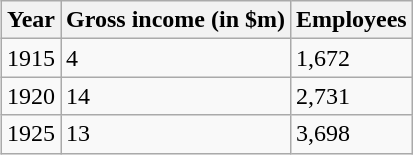<table class="wikitable" style="float: right;">
<tr>
<th>Year</th>
<th>Gross income (in $m)</th>
<th>Employees</th>
</tr>
<tr>
<td>1915</td>
<td>4</td>
<td>1,672</td>
</tr>
<tr>
<td>1920</td>
<td>14</td>
<td>2,731</td>
</tr>
<tr>
<td>1925</td>
<td>13</td>
<td>3,698</td>
</tr>
</table>
